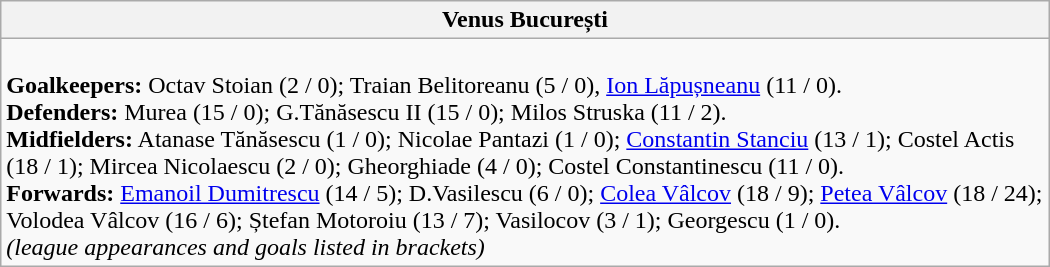<table class="wikitable" style="width:700px">
<tr>
<th>Venus București</th>
</tr>
<tr>
<td><br><strong>Goalkeepers:</strong> Octav Stoian (2 / 0); Traian Belitoreanu (5 / 0), <a href='#'>Ion Lăpușneanu</a> (11 / 0).<br>
<strong>Defenders:</strong> Murea (15 / 0); G.Tănăsescu II (15 / 0); Milos Struska (11 / 2).<br>
<strong>Midfielders:</strong> Atanase Tănăsescu (1 / 0); Nicolae Pantazi (1 / 0); <a href='#'>Constantin Stanciu</a> (13 / 1); Costel Actis (18 / 1); Mircea Nicolaescu (2 / 0); Gheorghiade (4 / 0); Costel Constantinescu (11 / 0).<br>
<strong>Forwards:</strong> <a href='#'>Emanoil Dumitrescu</a> (14 / 5); D.Vasilescu (6 / 0); <a href='#'>Colea Vâlcov</a> (18 / 9); <a href='#'>Petea Vâlcov</a> (18 / 24); Volodea Vâlcov (16 / 6); Ștefan Motoroiu (13 / 7); Vasilocov (3 / 1); Georgescu (1 / 0).
<br><em>(league appearances and goals listed in brackets)</em></td>
</tr>
</table>
